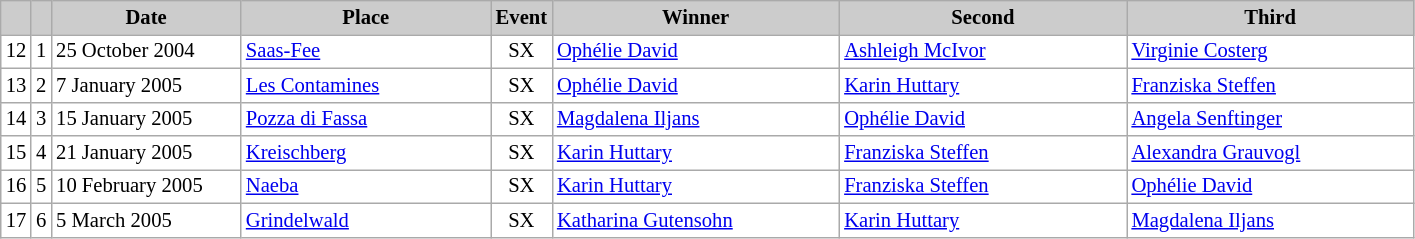<table class="wikitable plainrowheaders" style="background:#fff; font-size:86%; line-height:16px; border:grey solid 1px; border-collapse:collapse;">
<tr style="background:#ccc; text-align:center;">
<th scope="col" style="background:#ccc; width=20 px;"></th>
<th scope="col" style="background:#ccc; width=30 px;"></th>
<th scope="col" style="background:#ccc; width:120px;">Date</th>
<th scope="col" style="background:#ccc; width:160px;">Place</th>
<th scope="col" style="background:#ccc; width:15px;">Event</th>
<th scope="col" style="background:#ccc; width:185px;">Winner</th>
<th scope="col" style="background:#ccc; width:185px;">Second</th>
<th scope="col" style="background:#ccc; width:185px;">Third</th>
</tr>
<tr>
<td align=center>12</td>
<td align=center>1</td>
<td>25 October 2004</td>
<td> <a href='#'>Saas-Fee</a></td>
<td align=center>SX</td>
<td> <a href='#'>Ophélie David</a></td>
<td> <a href='#'>Ashleigh McIvor</a></td>
<td> <a href='#'>Virginie Costerg</a></td>
</tr>
<tr>
<td align=center>13</td>
<td align=center>2</td>
<td>7 January 2005</td>
<td> <a href='#'>Les Contamines</a></td>
<td align=center>SX</td>
<td> <a href='#'>Ophélie David</a></td>
<td> <a href='#'>Karin Huttary</a></td>
<td> <a href='#'>Franziska Steffen</a></td>
</tr>
<tr>
<td align=center>14</td>
<td align=center>3</td>
<td>15 January 2005</td>
<td> <a href='#'>Pozza di Fassa</a></td>
<td align=center>SX</td>
<td> <a href='#'>Magdalena Iljans</a></td>
<td> <a href='#'>Ophélie David</a></td>
<td> <a href='#'>Angela Senftinger</a></td>
</tr>
<tr>
<td align=center>15</td>
<td align=center>4</td>
<td>21 January 2005</td>
<td> <a href='#'>Kreischberg</a></td>
<td align=center>SX</td>
<td> <a href='#'>Karin Huttary</a></td>
<td> <a href='#'>Franziska Steffen</a></td>
<td> <a href='#'>Alexandra Grauvogl</a></td>
</tr>
<tr>
<td align=center>16</td>
<td align=center>5</td>
<td>10 February 2005</td>
<td> <a href='#'>Naeba</a></td>
<td align=center>SX</td>
<td> <a href='#'>Karin Huttary</a></td>
<td> <a href='#'>Franziska Steffen</a></td>
<td> <a href='#'>Ophélie David</a></td>
</tr>
<tr>
<td align=center>17</td>
<td align=center>6</td>
<td>5 March 2005<small></small></td>
<td> <a href='#'>Grindelwald</a></td>
<td align=center>SX</td>
<td> <a href='#'>Katharina Gutensohn</a></td>
<td> <a href='#'>Karin Huttary</a></td>
<td> <a href='#'>Magdalena Iljans</a></td>
</tr>
</table>
